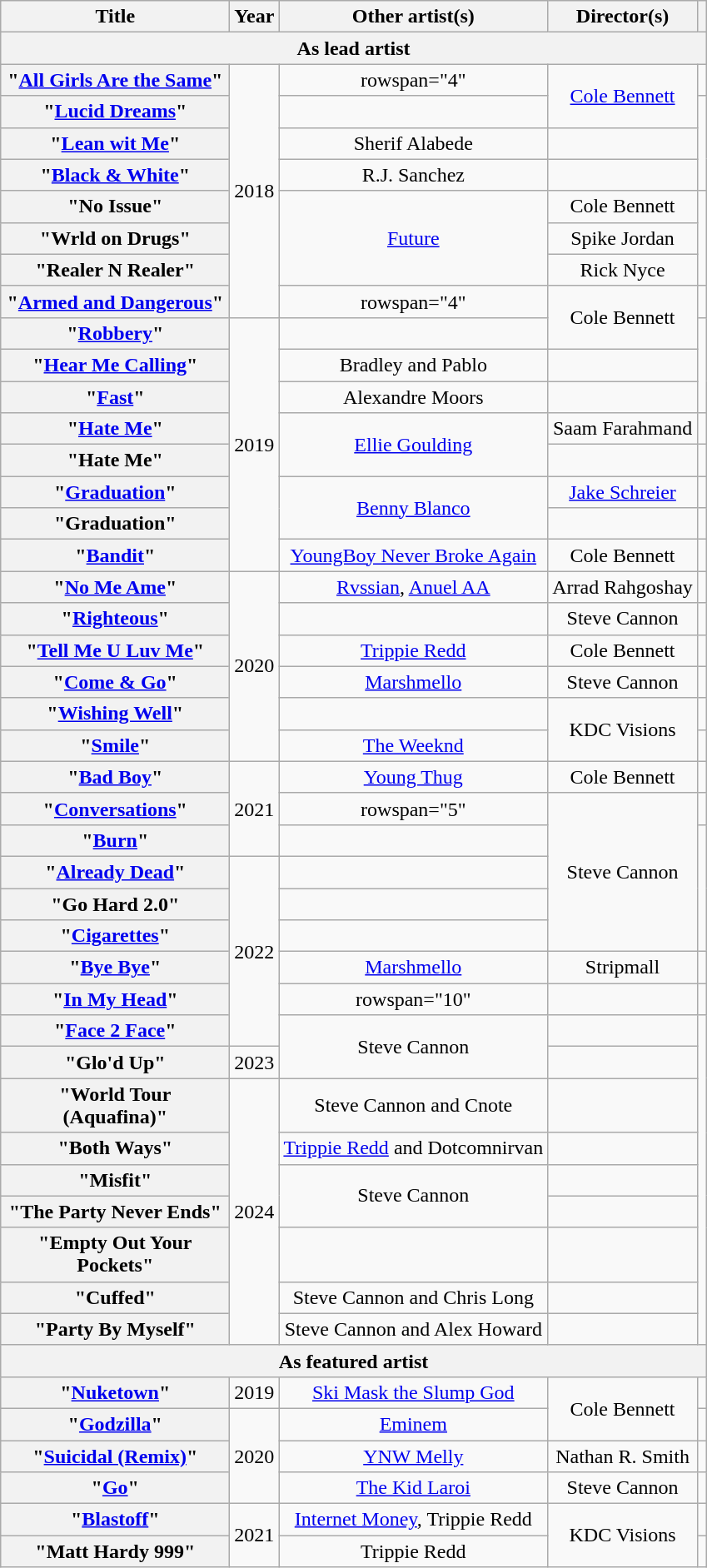<table class="wikitable plainrowheaders" style="text-align:center;">
<tr>
<th scope="col" style="width:11em;">Title</th>
<th scope="col">Year</th>
<th scope="col">Other artist(s)</th>
<th scope="col">Director(s)</th>
<th scope="col"></th>
</tr>
<tr>
<th scope="col" colspan="5">As lead artist</th>
</tr>
<tr>
<th scope="row">"<a href='#'>All Girls Are the Same</a>"</th>
<td rowspan="8">2018</td>
<td>rowspan="4" </td>
<td rowspan="2"><a href='#'>Cole Bennett</a></td>
<td></td>
</tr>
<tr>
<th scope="row">"<a href='#'>Lucid Dreams</a>"</th>
<td></td>
</tr>
<tr>
<th scope="row">"<a href='#'>Lean wit Me</a>"</th>
<td>Sherif Alabede</td>
<td></td>
</tr>
<tr>
<th scope="row">"<a href='#'>Black & White</a>"</th>
<td>R.J. Sanchez</td>
<td></td>
</tr>
<tr>
<th scope="row">"No Issue"</th>
<td rowspan="3"><a href='#'>Future</a></td>
<td>Cole Bennett</td>
<td rowspan="3"></td>
</tr>
<tr>
<th scope="row">"Wrld on Drugs"</th>
<td>Spike Jordan</td>
</tr>
<tr>
<th scope="row">"Realer N Realer"</th>
<td>Rick Nyce</td>
</tr>
<tr>
<th scope="row">"<a href='#'>Armed and Dangerous</a>"</th>
<td>rowspan="4" </td>
<td rowspan="2">Cole Bennett</td>
<td></td>
</tr>
<tr>
<th scope="row">"<a href='#'>Robbery</a>"</th>
<td rowspan="8">2019</td>
<td></td>
</tr>
<tr>
<th scope="row">"<a href='#'>Hear Me Calling</a>"</th>
<td>Bradley and Pablo</td>
<td></td>
</tr>
<tr>
<th scope="row">"<a href='#'>Fast</a>"</th>
<td>Alexandre Moors</td>
<td></td>
</tr>
<tr>
<th scope="row">"<a href='#'>Hate Me</a>"</th>
<td rowspan="2"><a href='#'>Ellie Goulding</a></td>
<td>Saam Farahmand</td>
<td></td>
</tr>
<tr>
<th scope="row">"Hate Me" </th>
<td></td>
<td></td>
</tr>
<tr>
<th scope="row">"<a href='#'>Graduation</a>"</th>
<td rowspan="2"><a href='#'>Benny Blanco</a></td>
<td><a href='#'>Jake Schreier</a></td>
<td></td>
</tr>
<tr>
<th scope="row">"Graduation" </th>
<td></td>
<td></td>
</tr>
<tr>
<th scope="row">"<a href='#'>Bandit</a>"</th>
<td><a href='#'>YoungBoy Never Broke Again</a></td>
<td>Cole Bennett</td>
<td></td>
</tr>
<tr>
<th scope="row">"<a href='#'>No Me Ame</a>"</th>
<td rowspan="6">2020</td>
<td><a href='#'>Rvssian</a>, <a href='#'>Anuel AA</a></td>
<td>Arrad Rahgoshay</td>
<td></td>
</tr>
<tr>
<th scope="row">"<a href='#'>Righteous</a>"</th>
<td></td>
<td>Steve Cannon</td>
<td></td>
</tr>
<tr>
<th scope="row">"<a href='#'>Tell Me U Luv Me</a>"</th>
<td><a href='#'>Trippie Redd</a></td>
<td>Cole Bennett</td>
<td></td>
</tr>
<tr>
<th scope="row">"<a href='#'>Come & Go</a>"</th>
<td><a href='#'>Marshmello</a></td>
<td>Steve Cannon</td>
<td></td>
</tr>
<tr>
<th scope="row">"<a href='#'>Wishing Well</a>"</th>
<td></td>
<td rowspan="2">KDC Visions</td>
<td></td>
</tr>
<tr>
<th scope="row">"<a href='#'>Smile</a>"</th>
<td><a href='#'>The Weeknd</a></td>
<td></td>
</tr>
<tr>
<th scope="row">"<a href='#'>Bad Boy</a>"</th>
<td rowspan="3">2021</td>
<td><a href='#'>Young Thug</a></td>
<td>Cole Bennett</td>
<td></td>
</tr>
<tr>
<th scope="row">"<a href='#'>Conversations</a>"</th>
<td>rowspan="5" </td>
<td rowspan="5">Steve Cannon</td>
<td></td>
</tr>
<tr>
<th scope="row">"<a href='#'>Burn</a>"</th>
<td></td>
</tr>
<tr>
<th scope="row">"<a href='#'>Already Dead</a>"</th>
<td rowspan="6">2022</td>
<td></td>
</tr>
<tr>
<th scope="row">"Go Hard 2.0"</th>
<td></td>
</tr>
<tr>
<th scope="row">"<a href='#'>Cigarettes</a>"</th>
<td></td>
</tr>
<tr>
<th scope="Row">"<a href='#'>Bye Bye</a>"</th>
<td><a href='#'>Marshmello</a></td>
<td>Stripmall</td>
<td></td>
</tr>
<tr>
<th scope="row">"<a href='#'>In My Head</a>"</th>
<td>rowspan="10" </td>
<td></td>
<td></td>
</tr>
<tr>
<th scope="row">"<a href='#'>Face 2 Face</a>"</th>
<td rowspan="2">Steve Cannon</td>
<td></td>
</tr>
<tr>
<th scope="row">"Glo'd Up"</th>
<td>2023</td>
<td></td>
</tr>
<tr>
<th scope="row">"World Tour (Aquafina)"</th>
<td rowspan="7">2024</td>
<td>Steve Cannon and Cnote</td>
<td></td>
</tr>
<tr>
<th scope="row">"Both Ways"</th>
<td><a href='#'>Trippie Redd</a> and Dotcomnirvan</td>
<td></td>
</tr>
<tr>
<th scope="row">"Misfit"</th>
<td rowspan="2">Steve Cannon</td>
<td></td>
</tr>
<tr>
<th scope="row">"The Party Never Ends"</th>
<td></td>
</tr>
<tr>
<th scope="row">"Empty Out Your Pockets"</th>
<td></td>
<td></td>
</tr>
<tr>
<th scope="row">"Cuffed"</th>
<td>Steve Cannon and Chris Long</td>
<td></td>
</tr>
<tr>
<th scope="row">"Party By Myself"</th>
<td>Steve Cannon and Alex Howard</td>
<td></td>
</tr>
<tr>
<th scope="col" colspan="5">As featured artist</th>
</tr>
<tr>
<th scope="row">"<a href='#'>Nuketown</a>"</th>
<td>2019</td>
<td><a href='#'>Ski Mask the Slump God</a></td>
<td rowspan="2">Cole Bennett</td>
<td></td>
</tr>
<tr>
<th scope="row">"<a href='#'>Godzilla</a>"</th>
<td rowspan="3">2020</td>
<td><a href='#'>Eminem</a></td>
<td></td>
</tr>
<tr>
<th scope="row">"<a href='#'>Suicidal (Remix)</a>"</th>
<td><a href='#'>YNW Melly</a></td>
<td>Nathan R. Smith</td>
<td></td>
</tr>
<tr>
<th scope="row">"<a href='#'>Go</a>"</th>
<td><a href='#'>The Kid Laroi</a></td>
<td>Steve Cannon</td>
<td></td>
</tr>
<tr>
<th scope="row">"<a href='#'>Blastoff</a>"</th>
<td rowspan="2">2021</td>
<td><a href='#'>Internet Money</a>, Trippie Redd</td>
<td rowspan="2">KDC Visions</td>
<td></td>
</tr>
<tr>
<th scope="row">"Matt Hardy 999"</th>
<td>Trippie Redd</td>
<td></td>
</tr>
</table>
